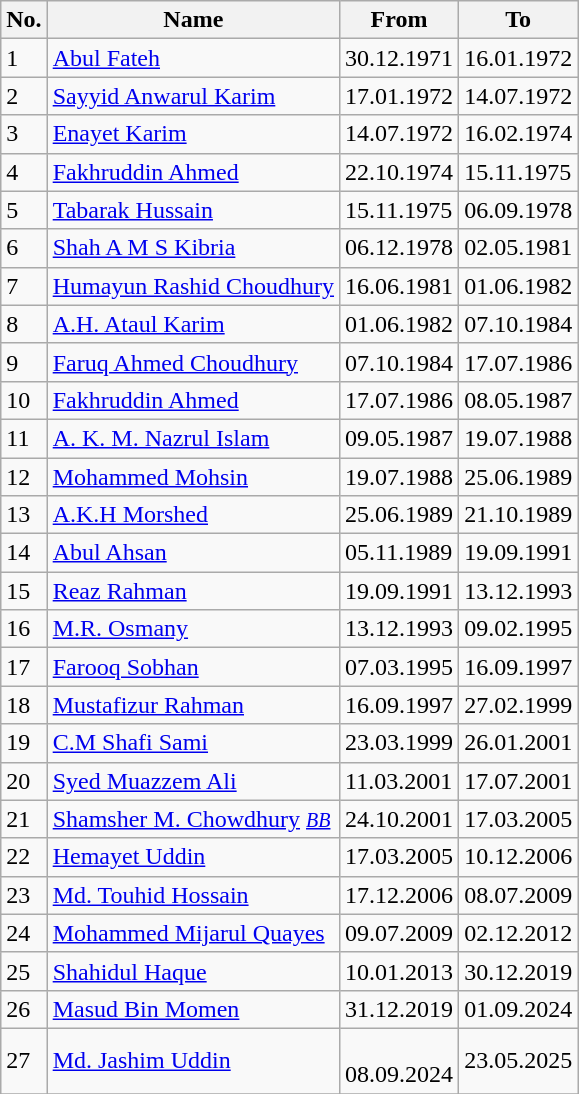<table class="wikitable">
<tr>
<th>No.</th>
<th>Name</th>
<th>From</th>
<th>To</th>
</tr>
<tr>
<td>1</td>
<td><a href='#'>Abul Fateh</a></td>
<td>30.12.1971</td>
<td>16.01.1972</td>
</tr>
<tr>
<td>2</td>
<td><a href='#'>Sayyid Anwarul Karim</a></td>
<td>17.01.1972</td>
<td>14.07.1972</td>
</tr>
<tr>
<td>3</td>
<td><a href='#'>Enayet Karim</a></td>
<td>14.07.1972</td>
<td>16.02.1974</td>
</tr>
<tr>
<td>4</td>
<td><a href='#'>Fakhruddin Ahmed</a></td>
<td>22.10.1974</td>
<td>15.11.1975</td>
</tr>
<tr>
<td>5</td>
<td><a href='#'>Tabarak Hussain</a></td>
<td>15.11.1975</td>
<td>06.09.1978</td>
</tr>
<tr>
<td>6</td>
<td><a href='#'>Shah A M S Kibria</a></td>
<td>06.12.1978</td>
<td>02.05.1981</td>
</tr>
<tr>
<td>7</td>
<td><a href='#'>Humayun Rashid Choudhury</a></td>
<td>16.06.1981</td>
<td>01.06.1982</td>
</tr>
<tr>
<td>8</td>
<td><a href='#'>A.H. Ataul Karim</a></td>
<td>01.06.1982</td>
<td>07.10.1984</td>
</tr>
<tr>
<td>9</td>
<td><a href='#'>Faruq Ahmed Choudhury</a></td>
<td>07.10.1984</td>
<td>17.07.1986</td>
</tr>
<tr>
<td>10</td>
<td><a href='#'>Fakhruddin Ahmed</a></td>
<td>17.07.1986</td>
<td>08.05.1987</td>
</tr>
<tr>
<td>11</td>
<td><a href='#'>A. K. M. Nazrul Islam</a></td>
<td>09.05.1987</td>
<td>19.07.1988</td>
</tr>
<tr>
<td>12</td>
<td><a href='#'>Mohammed Mohsin</a></td>
<td>19.07.1988</td>
<td>25.06.1989</td>
</tr>
<tr>
<td>13</td>
<td><a href='#'>A.K.H Morshed</a></td>
<td>25.06.1989</td>
<td>21.10.1989</td>
</tr>
<tr>
<td>14</td>
<td><a href='#'>Abul Ahsan</a></td>
<td>05.11.1989</td>
<td>19.09.1991</td>
</tr>
<tr>
<td>15</td>
<td><a href='#'>Reaz Rahman</a></td>
<td>19.09.1991</td>
<td>13.12.1993</td>
</tr>
<tr>
<td>16</td>
<td><a href='#'>M.R. Osmany</a></td>
<td>13.12.1993</td>
<td>09.02.1995</td>
</tr>
<tr>
<td>17</td>
<td><a href='#'>Farooq Sobhan</a></td>
<td>07.03.1995</td>
<td>16.09.1997</td>
</tr>
<tr>
<td>18</td>
<td><a href='#'>Mustafizur Rahman</a></td>
<td>16.09.1997</td>
<td>27.02.1999</td>
</tr>
<tr>
<td>19</td>
<td><a href='#'>C.M Shafi Sami</a></td>
<td>23.03.1999</td>
<td>26.01.2001</td>
</tr>
<tr>
<td>20</td>
<td><a href='#'>Syed Muazzem Ali</a></td>
<td>11.03.2001</td>
<td>17.07.2001</td>
</tr>
<tr>
<td>21</td>
<td><a href='#'>Shamsher M. Chowdhury</a> <em><small><a href='#'>BB</a></small></em></td>
<td>24.10.2001</td>
<td>17.03.2005</td>
</tr>
<tr>
<td>22</td>
<td><a href='#'>Hemayet Uddin</a></td>
<td>17.03.2005</td>
<td>10.12.2006</td>
</tr>
<tr>
<td>23</td>
<td><a href='#'>Md. Touhid Hossain</a></td>
<td>17.12.2006</td>
<td>08.07.2009</td>
</tr>
<tr>
<td>24</td>
<td><a href='#'>Mohammed Mijarul Quayes</a></td>
<td>09.07.2009</td>
<td>02.12.2012</td>
</tr>
<tr>
<td>25</td>
<td><a href='#'>Shahidul Haque</a></td>
<td>10.01.2013</td>
<td>30.12.2019</td>
</tr>
<tr>
<td>26</td>
<td><a href='#'>Masud Bin Momen</a></td>
<td>31.12.2019</td>
<td>01.09.2024</td>
</tr>
<tr>
<td>27</td>
<td><a href='#'>Md. Jashim Uddin</a></td>
<td><br>08.09.2024</td>
<td>23.05.2025</td>
</tr>
<tr>
</tr>
</table>
